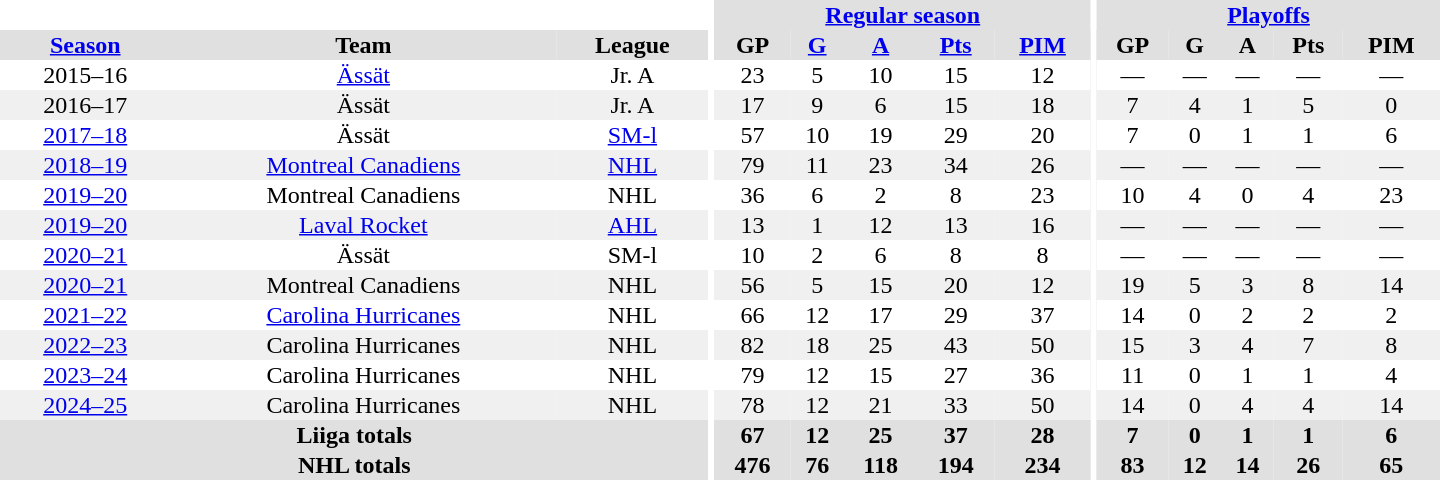<table border="0" cellpadding="1" cellspacing="0" style="text-align:center; width:60em">
<tr bgcolor="#e0e0e0">
<th colspan="3" bgcolor="#ffffff"></th>
<th rowspan="97" bgcolor="#ffffff"></th>
<th colspan="5"><a href='#'>Regular season</a></th>
<th rowspan="97" bgcolor="#ffffff"></th>
<th colspan="5"><a href='#'>Playoffs</a></th>
</tr>
<tr bgcolor="#e0e0e0">
<th><a href='#'>Season</a></th>
<th>Team</th>
<th>League</th>
<th>GP</th>
<th><a href='#'>G</a></th>
<th><a href='#'>A</a></th>
<th><a href='#'>Pts</a></th>
<th><a href='#'>PIM</a></th>
<th>GP</th>
<th>G</th>
<th>A</th>
<th>Pts</th>
<th>PIM</th>
</tr>
<tr>
<td>2015–16</td>
<td><a href='#'>Ässät</a></td>
<td>Jr. A</td>
<td>23</td>
<td>5</td>
<td>10</td>
<td>15</td>
<td>12</td>
<td>—</td>
<td>—</td>
<td>—</td>
<td>—</td>
<td>—</td>
</tr>
<tr bgcolor="#f0f0f0">
<td>2016–17</td>
<td>Ässät</td>
<td>Jr. A</td>
<td>17</td>
<td>9</td>
<td>6</td>
<td>15</td>
<td>18</td>
<td>7</td>
<td>4</td>
<td>1</td>
<td>5</td>
<td>0</td>
</tr>
<tr>
<td><a href='#'>2017–18</a></td>
<td>Ässät</td>
<td><a href='#'>SM-l</a></td>
<td>57</td>
<td>10</td>
<td>19</td>
<td>29</td>
<td>20</td>
<td>7</td>
<td>0</td>
<td>1</td>
<td>1</td>
<td>6</td>
</tr>
<tr bgcolor="#f0f0f0">
<td><a href='#'>2018–19</a></td>
<td><a href='#'>Montreal Canadiens</a></td>
<td><a href='#'>NHL</a></td>
<td>79</td>
<td>11</td>
<td>23</td>
<td>34</td>
<td>26</td>
<td>—</td>
<td>—</td>
<td>—</td>
<td>—</td>
<td>—</td>
</tr>
<tr>
<td><a href='#'>2019–20</a></td>
<td>Montreal Canadiens</td>
<td>NHL</td>
<td>36</td>
<td>6</td>
<td>2</td>
<td>8</td>
<td>23</td>
<td>10</td>
<td>4</td>
<td>0</td>
<td>4</td>
<td>23</td>
</tr>
<tr bgcolor="#f0f0f0">
<td><a href='#'>2019–20</a></td>
<td><a href='#'>Laval Rocket</a></td>
<td><a href='#'>AHL</a></td>
<td>13</td>
<td>1</td>
<td>12</td>
<td>13</td>
<td>16</td>
<td>—</td>
<td>—</td>
<td>—</td>
<td>—</td>
<td>—</td>
</tr>
<tr>
<td><a href='#'>2020–21</a></td>
<td>Ässät</td>
<td>SM-l</td>
<td>10</td>
<td>2</td>
<td>6</td>
<td>8</td>
<td>8</td>
<td>—</td>
<td>—</td>
<td>—</td>
<td>—</td>
<td>—</td>
</tr>
<tr bgcolor="#f0f0f0">
<td><a href='#'>2020–21</a></td>
<td>Montreal Canadiens</td>
<td>NHL</td>
<td>56</td>
<td>5</td>
<td>15</td>
<td>20</td>
<td>12</td>
<td>19</td>
<td>5</td>
<td>3</td>
<td>8</td>
<td>14</td>
</tr>
<tr>
<td><a href='#'>2021–22</a></td>
<td><a href='#'>Carolina Hurricanes</a></td>
<td>NHL</td>
<td>66</td>
<td>12</td>
<td>17</td>
<td>29</td>
<td>37</td>
<td>14</td>
<td>0</td>
<td>2</td>
<td>2</td>
<td>2</td>
</tr>
<tr bgcolor="#f0f0f0">
<td><a href='#'>2022–23</a></td>
<td>Carolina Hurricanes</td>
<td>NHL</td>
<td>82</td>
<td>18</td>
<td>25</td>
<td>43</td>
<td>50</td>
<td>15</td>
<td>3</td>
<td>4</td>
<td>7</td>
<td>8</td>
</tr>
<tr>
<td><a href='#'>2023–24</a></td>
<td>Carolina Hurricanes</td>
<td>NHL</td>
<td>79</td>
<td>12</td>
<td>15</td>
<td>27</td>
<td>36</td>
<td>11</td>
<td>0</td>
<td>1</td>
<td>1</td>
<td>4</td>
</tr>
<tr bgcolor="#f0f0f0">
<td><a href='#'>2024–25</a></td>
<td>Carolina Hurricanes</td>
<td>NHL</td>
<td>78</td>
<td>12</td>
<td>21</td>
<td>33</td>
<td>50</td>
<td>14</td>
<td>0</td>
<td>4</td>
<td>4</td>
<td>14</td>
</tr>
<tr bgcolor="#e0e0e0">
<th colspan="3">Liiga totals</th>
<th>67</th>
<th>12</th>
<th>25</th>
<th>37</th>
<th>28</th>
<th>7</th>
<th>0</th>
<th>1</th>
<th>1</th>
<th>6</th>
</tr>
<tr bgcolor="#e0e0e0">
<th colspan="3">NHL totals</th>
<th>476</th>
<th>76</th>
<th>118</th>
<th>194</th>
<th>234</th>
<th>83</th>
<th>12</th>
<th>14</th>
<th>26</th>
<th>65</th>
</tr>
</table>
